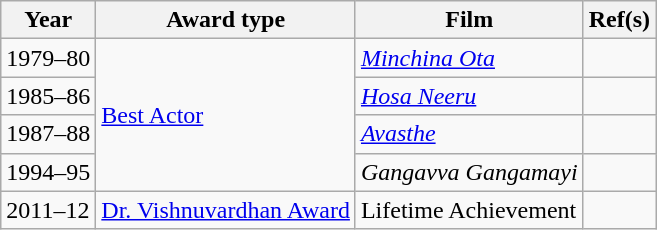<table class="wikitable sortable">
<tr>
<th>Year</th>
<th>Award type</th>
<th>Film</th>
<th>Ref(s)</th>
</tr>
<tr>
<td>1979–80</td>
<td rowspan="4"><a href='#'>Best Actor</a></td>
<td><em><a href='#'>Minchina Ota</a></em></td>
<td></td>
</tr>
<tr>
<td>1985–86</td>
<td><em><a href='#'>Hosa Neeru</a></em></td>
<td></td>
</tr>
<tr>
<td>1987–88</td>
<td><em><a href='#'>Avasthe</a></em></td>
<td></td>
</tr>
<tr>
<td>1994–95</td>
<td><em>Gangavva Gangamayi</em></td>
<td></td>
</tr>
<tr>
<td>2011–12</td>
<td><a href='#'>Dr. Vishnuvardhan Award</a></td>
<td>Lifetime Achievement</td>
<td><br></td>
</tr>
</table>
